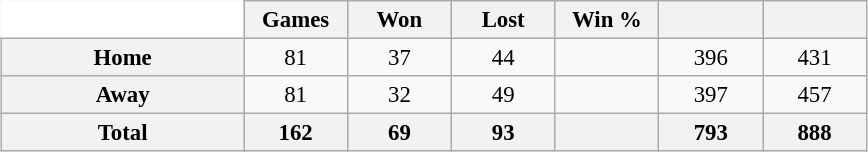<table class="wikitable" style="font-size:95%; text-align:center; width:38em; border:0;margin: 0.5em auto;">
<tr>
<td width="28%" style="background:#fff;border:0;"></td>
<th width="12%">Games</th>
<th width="12%">Won</th>
<th width="12%">Lost</th>
<th width="12%">Win %</th>
<th width="12%"></th>
<th width="12%"></th>
</tr>
<tr>
<th>Home</th>
<td>81</td>
<td>37</td>
<td>44</td>
<td></td>
<td>396</td>
<td>431</td>
</tr>
<tr>
<th>Away</th>
<td>81</td>
<td>32</td>
<td>49</td>
<td></td>
<td>397</td>
<td>457</td>
</tr>
<tr>
<th>Total</th>
<th>162</th>
<th>69</th>
<th>93</th>
<th></th>
<th>793</th>
<th>888</th>
</tr>
</table>
